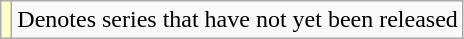<table class="wikitable sortable">
<tr>
<td style="background:#ffc;"></td>
<td>Denotes series that have not yet been released</td>
</tr>
</table>
